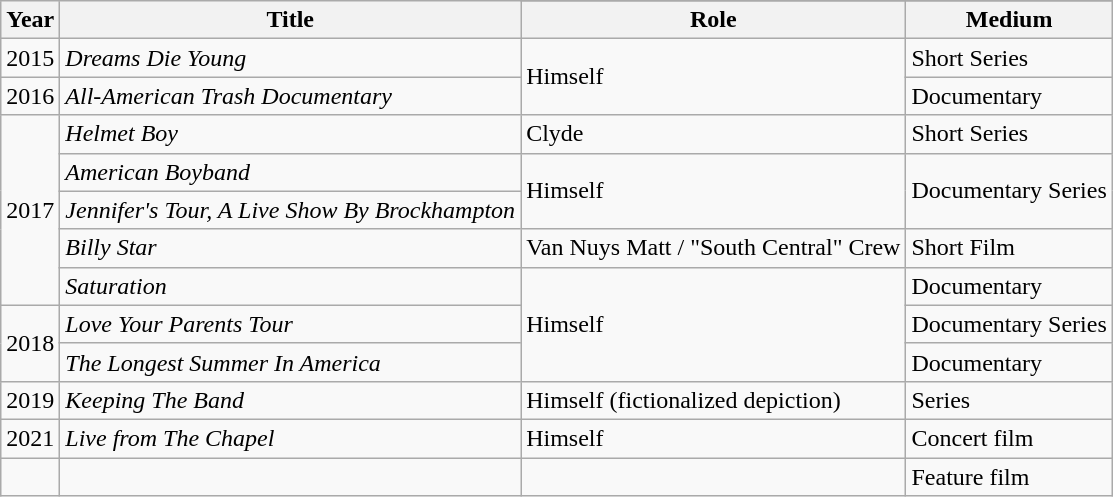<table class="wikitable">
<tr>
<th rowspan="2">Year</th>
<th rowspan="2">Title</th>
</tr>
<tr>
<th>Role</th>
<th>Medium</th>
</tr>
<tr>
<td>2015</td>
<td><em>Dreams Die Young</em></td>
<td rowspan="2">Himself</td>
<td>Short Series</td>
</tr>
<tr>
<td>2016</td>
<td><em>All-American Trash Documentary</em></td>
<td>Documentary</td>
</tr>
<tr>
<td rowspan="5">2017</td>
<td><em>Helmet Boy</em></td>
<td>Clyde</td>
<td>Short Series</td>
</tr>
<tr>
<td><em>American Boyband</em></td>
<td rowspan="2">Himself</td>
<td rowspan="2">Documentary Series</td>
</tr>
<tr>
<td><em>Jennifer's Tour, A Live Show By Brockhampton</em></td>
</tr>
<tr>
<td><em>Billy Star</em></td>
<td>Van Nuys Matt / "South Central" Crew</td>
<td>Short Film</td>
</tr>
<tr>
<td><em>Saturation</em></td>
<td rowspan="3">Himself</td>
<td>Documentary</td>
</tr>
<tr>
<td rowspan="2">2018</td>
<td><em>Love Your Parents Tour</em></td>
<td>Documentary Series</td>
</tr>
<tr>
<td><em>The Longest Summer In America</em></td>
<td>Documentary</td>
</tr>
<tr>
<td>2019</td>
<td><em>Keeping The Band</em></td>
<td>Himself (fictionalized depiction)</td>
<td>Series</td>
</tr>
<tr>
<td>2021</td>
<td><em>Live from The Chapel</em></td>
<td>Himself</td>
<td>Concert film</td>
</tr>
<tr>
<td></td>
<td></td>
<td></td>
<td>Feature film</td>
</tr>
</table>
